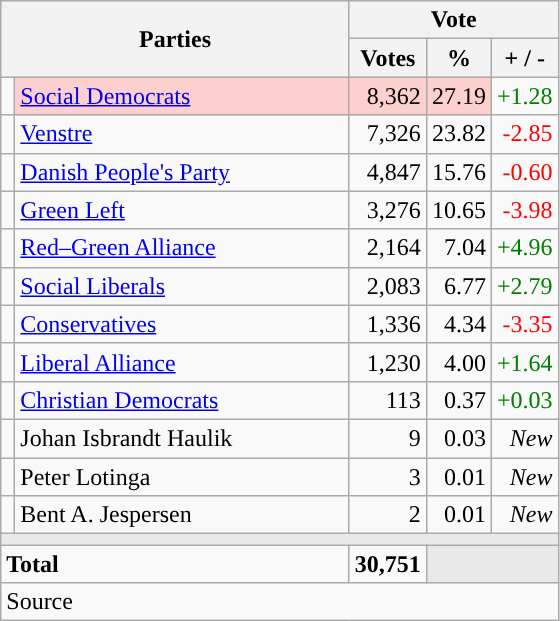<table class="wikitable" style="text-align:right;">
<tr>
<th style="text-align:centre;" rowspan="2" colspan="2" width="225">Parties</th>
<th colspan="3">Vote</th>
</tr>
<tr>
<th width="15">Votes</th>
<th width="15">%</th>
<th width="15">+ / -</th>
</tr>
<tr>
<td width="2" style="color:inherit;background:"></td>
<td bgcolor=#fbd0ce  align="left"><a href='#'>Social Democrats</a></td>
<td bgcolor=#fbd0ce>8,362</td>
<td bgcolor=#fbd0ce>27.19</td>
<td style=color:green;>+1.28</td>
</tr>
<tr>
<td width="2" style="color:inherit;background:"></td>
<td align="left"><a href='#'>Venstre</a></td>
<td>7,326</td>
<td>23.82</td>
<td style=color:red;>-2.85</td>
</tr>
<tr>
<td width="2" style="color:inherit;background:"></td>
<td align="left"><a href='#'>Danish People's Party</a></td>
<td>4,847</td>
<td>15.76</td>
<td style=color:red;>-0.60</td>
</tr>
<tr>
<td width="2" style="color:inherit;background:"></td>
<td align="left"><a href='#'>Green Left</a></td>
<td>3,276</td>
<td>10.65</td>
<td style=color:red;>-3.98</td>
</tr>
<tr>
<td width="2" style="color:inherit;background:"></td>
<td align="left"><a href='#'>Red–Green Alliance</a></td>
<td>2,164</td>
<td>7.04</td>
<td style=color:green;>+4.96</td>
</tr>
<tr>
<td width="2" style="color:inherit;background:"></td>
<td align="left"><a href='#'>Social Liberals</a></td>
<td>2,083</td>
<td>6.77</td>
<td style=color:green;>+2.79</td>
</tr>
<tr>
<td width="2" style="color:inherit;background:"></td>
<td align="left"><a href='#'>Conservatives</a></td>
<td>1,336</td>
<td>4.34</td>
<td style=color:red;>-3.35</td>
</tr>
<tr>
<td width="2" style="color:inherit;background:"></td>
<td align="left"><a href='#'>Liberal Alliance</a></td>
<td>1,230</td>
<td>4.00</td>
<td style=color:green;>+1.64</td>
</tr>
<tr>
<td width="2" style="color:inherit;background:"></td>
<td align="left"><a href='#'>Christian Democrats</a></td>
<td>113</td>
<td>0.37</td>
<td style=color:green;>+0.03</td>
</tr>
<tr>
<td width="2" style="color:inherit;background:"></td>
<td align="left">Johan Isbrandt Haulik</td>
<td>9</td>
<td>0.03</td>
<td><em>New</em></td>
</tr>
<tr>
<td width="2" style="color:inherit;background:"></td>
<td align="left">Peter Lotinga</td>
<td>3</td>
<td>0.01</td>
<td><em>New</em></td>
</tr>
<tr>
<td width="2" style="color:inherit;background:"></td>
<td align="left">Bent A. Jespersen</td>
<td>2</td>
<td>0.01</td>
<td><em>New</em></td>
</tr>
<tr>
<td colspan="7" bgcolor="#E9E9E9"></td>
</tr>
<tr>
<td align="left" colspan="2"><strong>Total</strong></td>
<td><strong>30,751</strong></td>
<td bgcolor="#E9E9E9" colspan="2"></td>
</tr>
<tr>
<td align="left" colspan="6">Source</td>
</tr>
</table>
